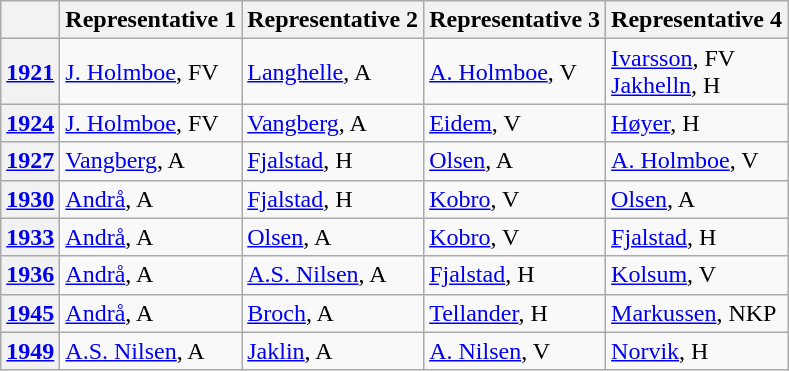<table class=wikitable>
<tr>
<th></th>
<th>Representative 1</th>
<th>Representative 2</th>
<th>Representative 3</th>
<th>Representative 4</th>
</tr>
<tr>
<th><a href='#'>1921</a></th>
<td><a href='#'>J. Holmboe</a>, FV</td>
<td><a href='#'>Langhelle</a>, A</td>
<td><a href='#'>A. Holmboe</a>, V</td>
<td><a href='#'>Ivarsson</a>, FV<br><a href='#'>Jakhelln</a>, H</td>
</tr>
<tr>
<th><a href='#'>1924</a></th>
<td><a href='#'>J. Holmboe</a>, FV</td>
<td><a href='#'>Vangberg</a>, A</td>
<td><a href='#'>Eidem</a>, V</td>
<td><a href='#'>Høyer</a>, H</td>
</tr>
<tr>
<th><a href='#'>1927</a></th>
<td><a href='#'>Vangberg</a>, A</td>
<td><a href='#'>Fjalstad</a>, H</td>
<td><a href='#'>Olsen</a>, A</td>
<td><a href='#'>A. Holmboe</a>, V</td>
</tr>
<tr>
<th><a href='#'>1930</a></th>
<td><a href='#'>Andrå</a>, A</td>
<td><a href='#'>Fjalstad</a>, H</td>
<td><a href='#'>Kobro</a>, V</td>
<td><a href='#'>Olsen</a>, A</td>
</tr>
<tr>
<th><a href='#'>1933</a></th>
<td><a href='#'>Andrå</a>, A</td>
<td><a href='#'>Olsen</a>, A</td>
<td><a href='#'>Kobro</a>, V</td>
<td><a href='#'>Fjalstad</a>, H</td>
</tr>
<tr>
<th><a href='#'>1936</a></th>
<td><a href='#'>Andrå</a>, A</td>
<td><a href='#'>A.S. Nilsen</a>, A</td>
<td><a href='#'>Fjalstad</a>, H</td>
<td><a href='#'>Kolsum</a>, V</td>
</tr>
<tr>
<th><a href='#'>1945</a></th>
<td><a href='#'>Andrå</a>, A</td>
<td><a href='#'>Broch</a>, A</td>
<td><a href='#'>Tellander</a>, H</td>
<td><a href='#'>Markussen</a>, NKP</td>
</tr>
<tr>
<th><a href='#'>1949</a></th>
<td><a href='#'>A.S. Nilsen</a>, A</td>
<td><a href='#'>Jaklin</a>, A</td>
<td><a href='#'>A. Nilsen</a>, V</td>
<td><a href='#'>Norvik</a>, H</td>
</tr>
</table>
